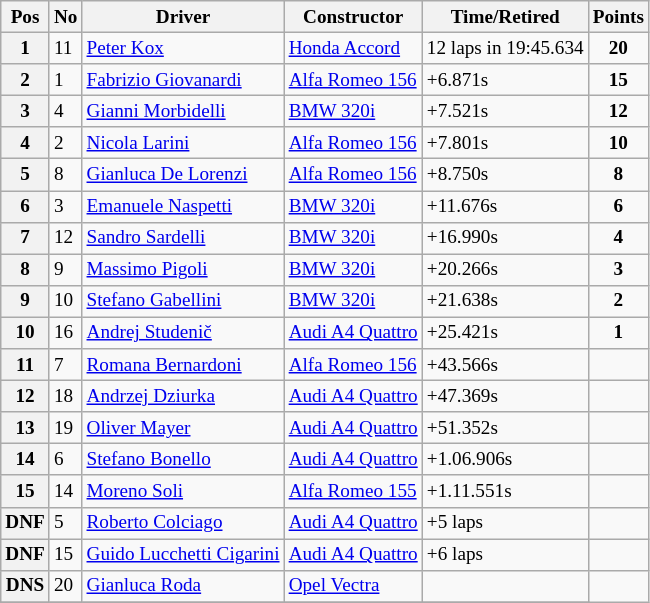<table class="wikitable" style="font-size: 80%;">
<tr>
<th>Pos</th>
<th>No</th>
<th>Driver</th>
<th>Constructor</th>
<th>Time/Retired</th>
<th>Points</th>
</tr>
<tr>
<th>1</th>
<td>11</td>
<td> <a href='#'>Peter Kox</a></td>
<td><a href='#'>Honda Accord</a></td>
<td>12 laps in 19:45.634</td>
<td style="text-align:center"><strong>20</strong></td>
</tr>
<tr>
<th>2</th>
<td>1</td>
<td> <a href='#'>Fabrizio Giovanardi</a></td>
<td><a href='#'>Alfa Romeo 156</a></td>
<td>+6.871s</td>
<td style="text-align:center"><strong>15</strong></td>
</tr>
<tr>
<th>3</th>
<td>4</td>
<td> <a href='#'>Gianni Morbidelli</a></td>
<td><a href='#'>BMW 320i</a></td>
<td>+7.521s</td>
<td style="text-align:center"><strong>12</strong></td>
</tr>
<tr>
<th>4</th>
<td>2</td>
<td> <a href='#'>Nicola Larini</a></td>
<td><a href='#'>Alfa Romeo 156</a></td>
<td>+7.801s</td>
<td style="text-align:center"><strong>10</strong></td>
</tr>
<tr>
<th>5</th>
<td>8</td>
<td> <a href='#'>Gianluca De Lorenzi</a></td>
<td><a href='#'>Alfa Romeo 156</a></td>
<td>+8.750s</td>
<td style="text-align:center"><strong>8</strong></td>
</tr>
<tr>
<th>6</th>
<td>3</td>
<td> <a href='#'>Emanuele Naspetti</a></td>
<td><a href='#'>BMW 320i</a></td>
<td>+11.676s</td>
<td style="text-align:center"><strong>6</strong></td>
</tr>
<tr>
<th>7</th>
<td>12</td>
<td> <a href='#'>Sandro Sardelli</a></td>
<td><a href='#'>BMW 320i</a></td>
<td>+16.990s</td>
<td style="text-align:center"><strong>4</strong></td>
</tr>
<tr>
<th>8</th>
<td>9</td>
<td> <a href='#'>Massimo Pigoli</a></td>
<td><a href='#'>BMW 320i</a></td>
<td>+20.266s</td>
<td style="text-align:center"><strong>3</strong></td>
</tr>
<tr>
<th>9</th>
<td>10</td>
<td> <a href='#'>Stefano Gabellini</a></td>
<td><a href='#'>BMW 320i</a></td>
<td>+21.638s</td>
<td style="text-align:center"><strong>2</strong></td>
</tr>
<tr>
<th>10</th>
<td>16</td>
<td> <a href='#'>Andrej Studenič</a></td>
<td><a href='#'>Audi A4 Quattro</a></td>
<td>+25.421s</td>
<td style="text-align:center"><strong>1</strong></td>
</tr>
<tr>
<th>11</th>
<td>7</td>
<td> <a href='#'>Romana Bernardoni</a></td>
<td><a href='#'>Alfa Romeo 156</a></td>
<td>+43.566s</td>
<td></td>
</tr>
<tr>
<th>12</th>
<td>18</td>
<td> <a href='#'>Andrzej Dziurka</a></td>
<td><a href='#'>Audi A4 Quattro</a></td>
<td>+47.369s</td>
<td></td>
</tr>
<tr>
<th>13</th>
<td>19</td>
<td> <a href='#'>Oliver Mayer</a></td>
<td><a href='#'>Audi A4 Quattro</a></td>
<td>+51.352s</td>
<td></td>
</tr>
<tr>
<th>14</th>
<td>6</td>
<td> <a href='#'>Stefano Bonello</a></td>
<td><a href='#'>Audi A4 Quattro</a></td>
<td>+1.06.906s</td>
<td></td>
</tr>
<tr>
<th>15</th>
<td>14</td>
<td> <a href='#'>Moreno Soli</a></td>
<td><a href='#'>Alfa Romeo 155</a></td>
<td>+1.11.551s</td>
<td></td>
</tr>
<tr>
<th>DNF</th>
<td>5</td>
<td> <a href='#'>Roberto Colciago</a></td>
<td><a href='#'>Audi A4 Quattro</a></td>
<td>+5 laps</td>
<td></td>
</tr>
<tr>
<th>DNF</th>
<td>15</td>
<td> <a href='#'>Guido Lucchetti Cigarini</a></td>
<td><a href='#'>Audi A4 Quattro</a></td>
<td>+6 laps</td>
<td></td>
</tr>
<tr>
<th>DNS</th>
<td>20</td>
<td> <a href='#'>Gianluca Roda</a></td>
<td><a href='#'>Opel Vectra</a></td>
<td></td>
</tr>
<tr>
</tr>
</table>
